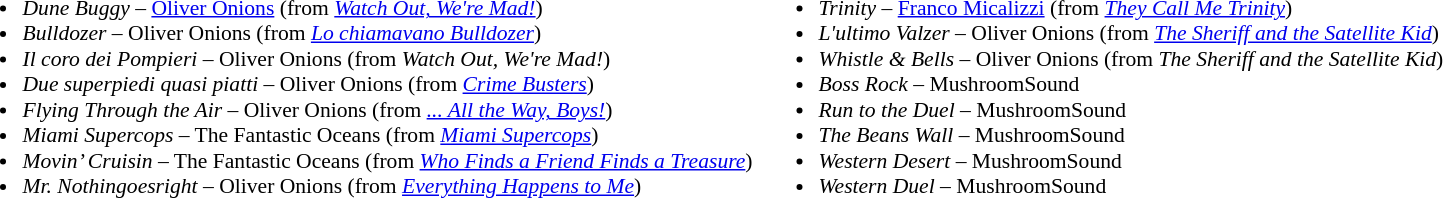<table class="toptextcells" style="font-size:90%;">
<tr>
<td><br><ul><li><em>Dune Buggy</em> – <a href='#'>Oliver Onions</a> (from <em><a href='#'>Watch Out, We're Mad!</a></em>)</li><li><em>Bulldozer</em> – Oliver Onions (from <em><a href='#'>Lo chiamavano Bulldozer</a></em>)</li><li><em>Il coro dei Pompieri</em> – Oliver Onions (from <em>Watch Out, We're Mad!</em>)</li><li><em>Due superpiedi quasi piatti</em> – Oliver Onions (from <em><a href='#'>Crime Busters</a></em>)</li><li><em>Flying Through the Air</em> – Oliver Onions (from <em><a href='#'>... All the Way, Boys!</a></em>)</li><li><em>Miami Supercops</em> – The Fantastic Oceans (from <em><a href='#'>Miami Supercops</a></em>)</li><li><em>Movin’ Cruisin</em> – The Fantastic Oceans (from <em><a href='#'>Who Finds a Friend Finds a Treasure</a></em>)</li><li><em>Mr. Nothingoesright</em> – Oliver Onions (from <em><a href='#'>Everything Happens to Me</a></em>)</li></ul></td>
<td><br><ul><li><em>Trinity</em> – <a href='#'>Franco Micalizzi</a> (from <em><a href='#'>They Call Me Trinity</a></em>)</li><li><em>L'ultimo Valzer</em> – Oliver Onions (from <em><a href='#'>The Sheriff and the Satellite Kid</a></em>)</li><li><em>Whistle & Bells</em> – Oliver Onions (from <em>The Sheriff and the Satellite Kid</em>)</li><li><em>Boss Rock</em> – MushroomSound</li><li><em>Run to the Duel</em> – MushroomSound</li><li><em>The Beans Wall</em> – MushroomSound</li><li><em>Western Desert</em> – MushroomSound</li><li><em>Western Duel</em> – MushroomSound</li></ul></td>
</tr>
</table>
